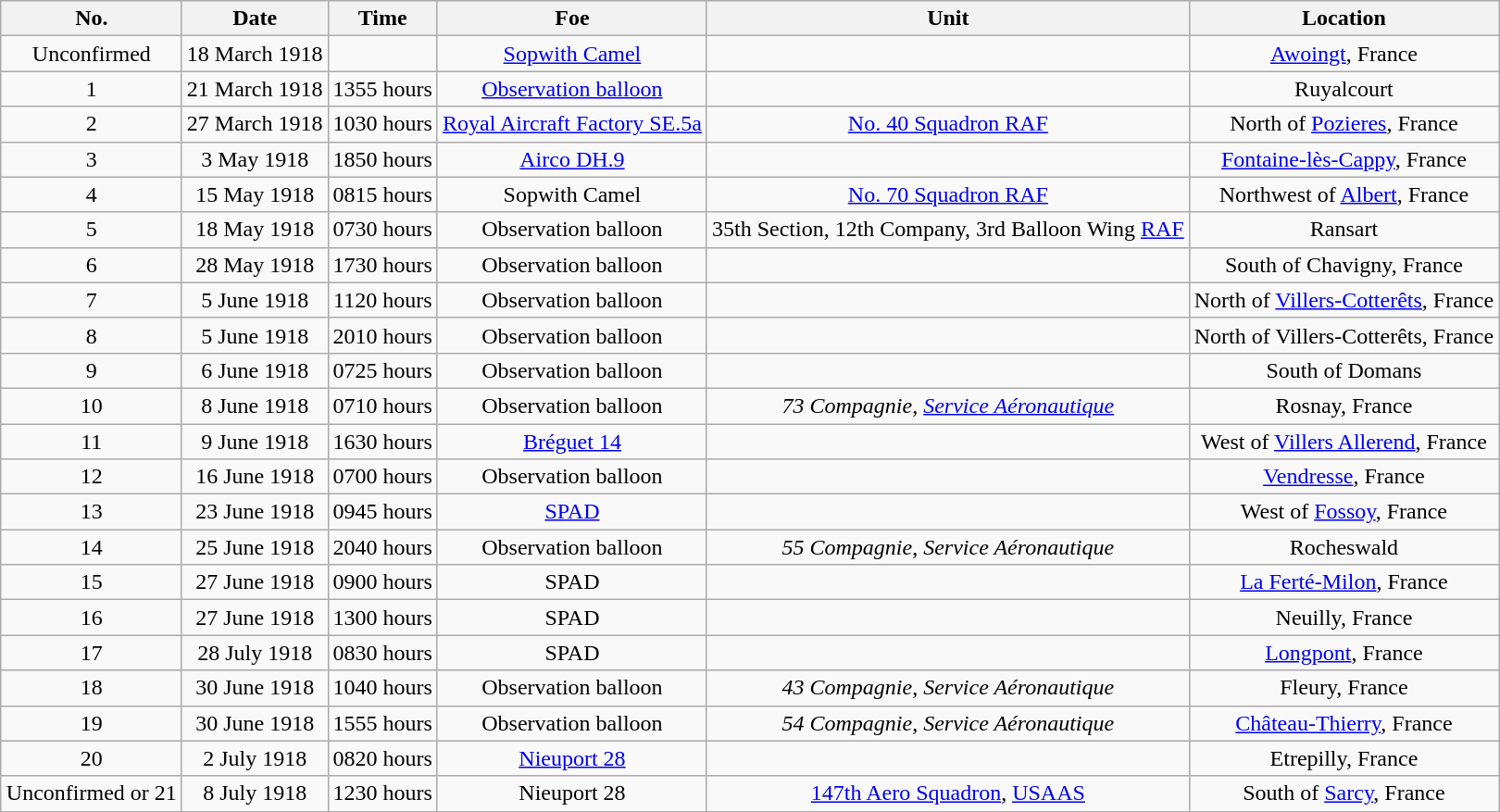<table class="wikitable" border="1" style="margin: 1em auto 1em auto">
<tr>
<th>No.</th>
<th>Date</th>
<th>Time</th>
<th>Foe</th>
<th>Unit</th>
<th>Location</th>
</tr>
<tr>
<td align="center">Unconfirmed</td>
<td align="center">18 March 1918</td>
<td align="center"></td>
<td align="center"><a href='#'>Sopwith Camel</a></td>
<td align="center"></td>
<td align="center"><a href='#'>Awoingt</a>, France</td>
</tr>
<tr>
<td align="center">1</td>
<td align="center">21 March 1918</td>
<td align="center">1355 hours</td>
<td align="center"><a href='#'>Observation balloon</a></td>
<td align="center"></td>
<td align="center">Ruyalcourt</td>
</tr>
<tr>
<td align="center">2</td>
<td align="center">27 March 1918</td>
<td align="center">1030 hours</td>
<td align="center"><a href='#'>Royal Aircraft Factory SE.5a</a></td>
<td align="center"><a href='#'>No. 40 Squadron RAF</a></td>
<td align="center">North of <a href='#'>Pozieres</a>, France</td>
</tr>
<tr>
<td align="center">3</td>
<td align="center">3 May 1918</td>
<td align="center">1850 hours</td>
<td align="center"><a href='#'>Airco DH.9</a></td>
<td align="center"></td>
<td align="center"><a href='#'>Fontaine-lès-Cappy</a>, France</td>
</tr>
<tr>
<td align="center">4</td>
<td align="center">15 May 1918</td>
<td align="center">0815 hours</td>
<td align="center">Sopwith Camel</td>
<td align="center"><a href='#'>No. 70 Squadron RAF</a></td>
<td align="center">Northwest of <a href='#'>Albert</a>, France</td>
</tr>
<tr>
<td align="center">5</td>
<td align="center">18 May 1918</td>
<td align="center">0730 hours</td>
<td align="center">Observation balloon</td>
<td align="center">35th Section, 12th Company, 3rd Balloon Wing <a href='#'>RAF</a></td>
<td align="center">Ransart</td>
</tr>
<tr>
<td align="center">6</td>
<td align="center">28 May 1918</td>
<td align="center">1730 hours</td>
<td align="center">Observation balloon</td>
<td align="center"></td>
<td align="center">South of Chavigny, France</td>
</tr>
<tr>
<td align="center">7</td>
<td align="center">5 June 1918</td>
<td align="center">1120 hours</td>
<td align="center">Observation balloon</td>
<td align="center"></td>
<td align="center">North of <a href='#'>Villers-Cotterêts</a>, France</td>
</tr>
<tr>
<td align="center">8</td>
<td align="center">5 June 1918</td>
<td align="center">2010 hours</td>
<td align="center">Observation balloon</td>
<td align="center"></td>
<td align="center">North of Villers-Cotterêts, France</td>
</tr>
<tr>
<td align="center">9</td>
<td align="center">6 June 1918</td>
<td align="center">0725 hours</td>
<td align="center">Observation balloon</td>
<td align="center"></td>
<td align="center">South of Domans</td>
</tr>
<tr>
<td align="center">10</td>
<td align="center">8 June 1918</td>
<td align="center">0710 hours</td>
<td align="center">Observation balloon</td>
<td align="center"><em>73 Compagnie</em>, <em><a href='#'>Service Aéronautique</a></em></td>
<td align="center">Rosnay, France</td>
</tr>
<tr>
<td align="center">11</td>
<td align="center">9 June 1918</td>
<td align="center">1630 hours</td>
<td align="center"><a href='#'>Bréguet 14</a></td>
<td align="center"></td>
<td align="center">West of <a href='#'>Villers Allerend</a>, France</td>
</tr>
<tr>
<td align="center">12</td>
<td align="center">16 June 1918</td>
<td align="center">0700 hours</td>
<td align="center">Observation balloon</td>
<td align="center"></td>
<td align="center"><a href='#'>Vendresse</a>, France</td>
</tr>
<tr>
<td align="center">13</td>
<td align="center">23 June 1918</td>
<td align="center">0945 hours</td>
<td align="center"><a href='#'>SPAD</a></td>
<td align="center"></td>
<td align="center">West of <a href='#'>Fossoy</a>, France</td>
</tr>
<tr>
<td align="center">14</td>
<td align="center">25 June 1918</td>
<td align="center">2040 hours</td>
<td align="center">Observation balloon</td>
<td align="center"><em>55 Compagnie</em>, <em>Service Aéronautique</em></td>
<td align="center">Rocheswald</td>
</tr>
<tr>
<td align="center">15</td>
<td align="center">27 June 1918</td>
<td align="center">0900 hours</td>
<td align="center">SPAD</td>
<td align="center"></td>
<td align="center"><a href='#'>La Ferté-Milon</a>, France</td>
</tr>
<tr>
<td align="center">16</td>
<td align="center">27 June 1918</td>
<td align="center">1300 hours</td>
<td align="center">SPAD</td>
<td align="center"></td>
<td align="center">Neuilly, France</td>
</tr>
<tr>
<td align="center">17</td>
<td align="center">28 July 1918</td>
<td align="center">0830 hours</td>
<td align="center">SPAD</td>
<td align="center"></td>
<td align="center"><a href='#'>Longpont</a>, France</td>
</tr>
<tr>
<td align="center">18</td>
<td align="center">30 June 1918</td>
<td align="center">1040 hours</td>
<td align="center">Observation balloon</td>
<td align="center"><em>43 Compagnie</em>, <em>Service Aéronautique</em></td>
<td align="center">Fleury, France</td>
</tr>
<tr>
<td align="center">19</td>
<td align="center">30 June 1918</td>
<td align="center">1555 hours</td>
<td align="center">Observation balloon</td>
<td align="center"><em>54 Compagnie</em>, <em>Service Aéronautique</em></td>
<td align="center"><a href='#'>Château-Thierry</a>, France</td>
</tr>
<tr>
<td align="center">20</td>
<td align="center">2 July 1918</td>
<td align="center">0820 hours</td>
<td align="center"><a href='#'>Nieuport 28</a></td>
<td align="center"></td>
<td align="center">Etrepilly, France</td>
</tr>
<tr>
<td align="center">Unconfirmed or 21</td>
<td align="center">8 July 1918</td>
<td align="center">1230 hours</td>
<td align="center">Nieuport 28</td>
<td align="center"><a href='#'>147th Aero Squadron</a>, <a href='#'>USAAS</a></td>
<td align="center">South of <a href='#'>Sarcy</a>, France</td>
</tr>
<tr }>
</tr>
</table>
